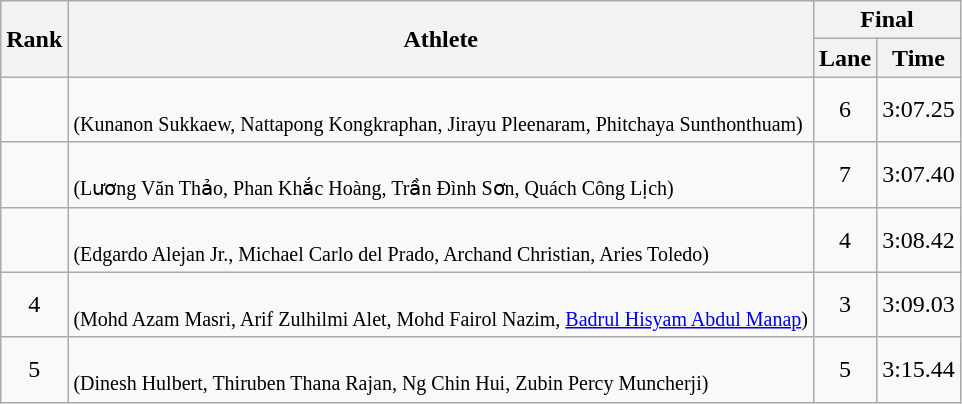<table class="wikitable sortable"  style="text-align:center">
<tr>
<th rowspan="2" data-sort-type=number>Rank</th>
<th rowspan="2">Athlete</th>
<th colspan="2">Final</th>
</tr>
<tr>
<th>Lane</th>
<th>Time</th>
</tr>
<tr>
<td></td>
<td align="left"><br><small>(Kunanon Sukkaew, Nattapong Kongkraphan, Jirayu Pleenaram, Phitchaya Sunthonthuam)</small></td>
<td>6</td>
<td>3:07.25</td>
</tr>
<tr>
<td></td>
<td align="left"><br><small>(Lương Văn Thảo, Phan Khắc Hoàng, Trần Đình Sơn, Quách Công Lịch)</small></td>
<td>7</td>
<td>3:07.40</td>
</tr>
<tr>
<td></td>
<td align="left"><br><small>(Edgardo Alejan Jr., Michael Carlo del Prado, Archand Christian, Aries Toledo)</small></td>
<td>4</td>
<td>3:08.42</td>
</tr>
<tr>
<td>4</td>
<td align="left"><br><small>(Mohd Azam Masri, Arif Zulhilmi Alet, Mohd Fairol Nazim, <a href='#'>Badrul Hisyam Abdul Manap</a>)</small></td>
<td>3</td>
<td>3:09.03</td>
</tr>
<tr>
<td>5</td>
<td align="left"><br><small>(Dinesh Hulbert, Thiruben Thana Rajan, Ng Chin Hui, Zubin Percy Muncherji)</small></td>
<td>5</td>
<td>3:15.44</td>
</tr>
</table>
